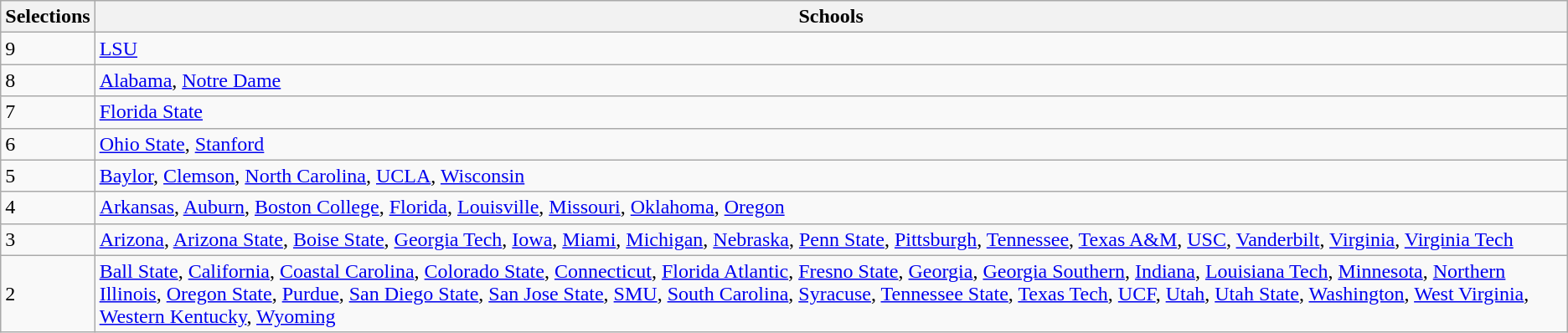<table class="wikitable sortable" style="text-align:left">
<tr>
<th>Selections</th>
<th class="unsortable">Schools</th>
</tr>
<tr>
<td>9</td>
<td><a href='#'>LSU</a></td>
</tr>
<tr>
<td>8</td>
<td><a href='#'>Alabama</a>, <a href='#'>Notre Dame</a></td>
</tr>
<tr>
<td>7</td>
<td><a href='#'>Florida State</a></td>
</tr>
<tr>
<td>6</td>
<td><a href='#'>Ohio State</a>, <a href='#'>Stanford</a></td>
</tr>
<tr>
<td>5</td>
<td><a href='#'>Baylor</a>, <a href='#'>Clemson</a>, <a href='#'>North Carolina</a>, <a href='#'>UCLA</a>, <a href='#'>Wisconsin</a></td>
</tr>
<tr>
<td>4</td>
<td><a href='#'>Arkansas</a>, <a href='#'>Auburn</a>, <a href='#'>Boston College</a>, <a href='#'>Florida</a>, <a href='#'>Louisville</a>, <a href='#'>Missouri</a>, <a href='#'>Oklahoma</a>, <a href='#'>Oregon</a></td>
</tr>
<tr>
<td>3</td>
<td><a href='#'>Arizona</a>, <a href='#'>Arizona State</a>, <a href='#'>Boise State</a>, <a href='#'>Georgia Tech</a>, <a href='#'>Iowa</a>, <a href='#'>Miami</a>, <a href='#'>Michigan</a>, <a href='#'>Nebraska</a>, <a href='#'>Penn State</a>, <a href='#'>Pittsburgh</a>, <a href='#'>Tennessee</a>, <a href='#'>Texas A&M</a>, <a href='#'>USC</a>, <a href='#'>Vanderbilt</a>, <a href='#'>Virginia</a>, <a href='#'>Virginia Tech</a></td>
</tr>
<tr>
<td>2</td>
<td><a href='#'>Ball State</a>, <a href='#'>California</a>, <a href='#'>Coastal Carolina</a>, <a href='#'>Colorado State</a>, <a href='#'>Connecticut</a>, <a href='#'>Florida Atlantic</a>, <a href='#'>Fresno State</a>, <a href='#'>Georgia</a>, <a href='#'>Georgia Southern</a>, <a href='#'>Indiana</a>, <a href='#'>Louisiana Tech</a>, <a href='#'>Minnesota</a>, <a href='#'>Northern Illinois</a>, <a href='#'>Oregon State</a>, <a href='#'>Purdue</a>, <a href='#'>San Diego State</a>, <a href='#'>San Jose State</a>, <a href='#'>SMU</a>, <a href='#'>South Carolina</a>, <a href='#'>Syracuse</a>, <a href='#'>Tennessee State</a>, <a href='#'>Texas Tech</a>, <a href='#'>UCF</a>, <a href='#'>Utah</a>, <a href='#'>Utah State</a>, <a href='#'>Washington</a>, <a href='#'>West Virginia</a>, <a href='#'>Western Kentucky</a>, <a href='#'>Wyoming</a></td>
</tr>
</table>
